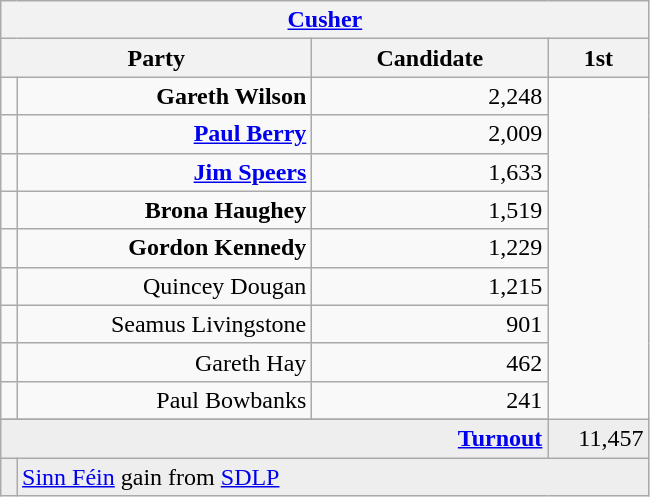<table class="wikitable">
<tr>
<th colspan="4" align="center"><a href='#'>Cusher</a></th>
</tr>
<tr>
<th colspan="2" align="center" width=200>Party</th>
<th width=150>Candidate</th>
<th width=60>1st </th>
</tr>
<tr>
<td></td>
<td align="right"><strong>Gareth Wilson</strong></td>
<td align="right">2,248</td>
</tr>
<tr>
<td></td>
<td align="right"><strong><a href='#'>Paul Berry</a></strong></td>
<td align="right">2,009</td>
</tr>
<tr>
<td></td>
<td align="right"><strong><a href='#'>Jim Speers</a></strong></td>
<td align="right">1,633</td>
</tr>
<tr>
<td></td>
<td align="right"><strong>Brona Haughey</strong></td>
<td align="right">1,519</td>
</tr>
<tr>
<td></td>
<td align="right"><strong>Gordon Kennedy</strong></td>
<td align="right">1,229</td>
</tr>
<tr>
<td></td>
<td align="right">Quincey Dougan</td>
<td align="right">1,215</td>
</tr>
<tr>
<td></td>
<td align="right">Seamus Livingstone</td>
<td align="right">901</td>
</tr>
<tr>
<td></td>
<td align="right">Gareth Hay</td>
<td align="right">462</td>
</tr>
<tr>
<td></td>
<td align="right">Paul Bowbanks</td>
<td align="right">241</td>
</tr>
<tr>
</tr>
<tr bgcolor="EEEEEE">
<td colspan=3 align="right"><strong><a href='#'>Turnout</a></strong></td>
<td align="right">11,457</td>
</tr>
<tr bgcolor="EEEEEE">
<td bgcolor=></td>
<td colspan=4 bgcolor="EEEEEE"><a href='#'>Sinn Féin</a> gain from <a href='#'>SDLP</a></td>
</tr>
</table>
